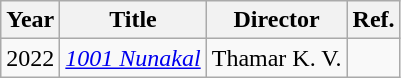<table class="wikitable">
<tr>
<th>Year</th>
<th>Title</th>
<th>Director</th>
<th>Ref.</th>
</tr>
<tr>
<td>2022</td>
<td><em><a href='#'>1001 Nunakal</a></em></td>
<td>Thamar K. V.</td>
<td></td>
</tr>
</table>
